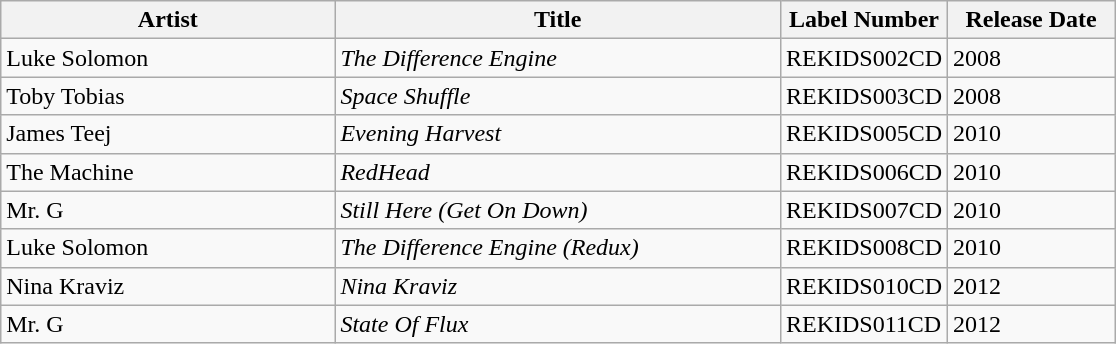<table class= wikitable>
<tr>
<th width="30%">Artist</th>
<th width="40%">Title</th>
<th width="15%">Label Number</th>
<th width="15%">Release Date</th>
</tr>
<tr>
<td>Luke Solomon</td>
<td><em>The Difference Engine</em></td>
<td>REKIDS002CD</td>
<td>2008</td>
</tr>
<tr>
<td>Toby Tobias</td>
<td><em>Space Shuffle</em></td>
<td>REKIDS003CD</td>
<td>2008</td>
</tr>
<tr>
<td>James Teej</td>
<td><em>Evening Harvest</em></td>
<td>REKIDS005CD</td>
<td>2010</td>
</tr>
<tr>
<td>The Machine</td>
<td><em>RedHead</em></td>
<td>REKIDS006CD</td>
<td>2010</td>
</tr>
<tr>
<td>Mr. G</td>
<td><em>Still Here (Get On Down)</em></td>
<td>REKIDS007CD</td>
<td>2010</td>
</tr>
<tr>
<td>Luke Solomon</td>
<td><em>The Difference Engine (Redux)</em></td>
<td>REKIDS008CD</td>
<td>2010</td>
</tr>
<tr>
<td>Nina Kraviz</td>
<td><em>Nina Kraviz</em></td>
<td>REKIDS010CD</td>
<td>2012</td>
</tr>
<tr>
<td>Mr. G</td>
<td><em>State Of Flux</em></td>
<td>REKIDS011CD</td>
<td>2012</td>
</tr>
</table>
